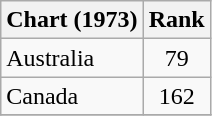<table class="wikitable sortable">
<tr>
<th>Chart (1973)</th>
<th style="text-align:center;">Rank</th>
</tr>
<tr>
<td>Australia</td>
<td style="text-align:center;">79</td>
</tr>
<tr>
<td>Canada</td>
<td style="text-align:center;">162</td>
</tr>
<tr>
</tr>
</table>
